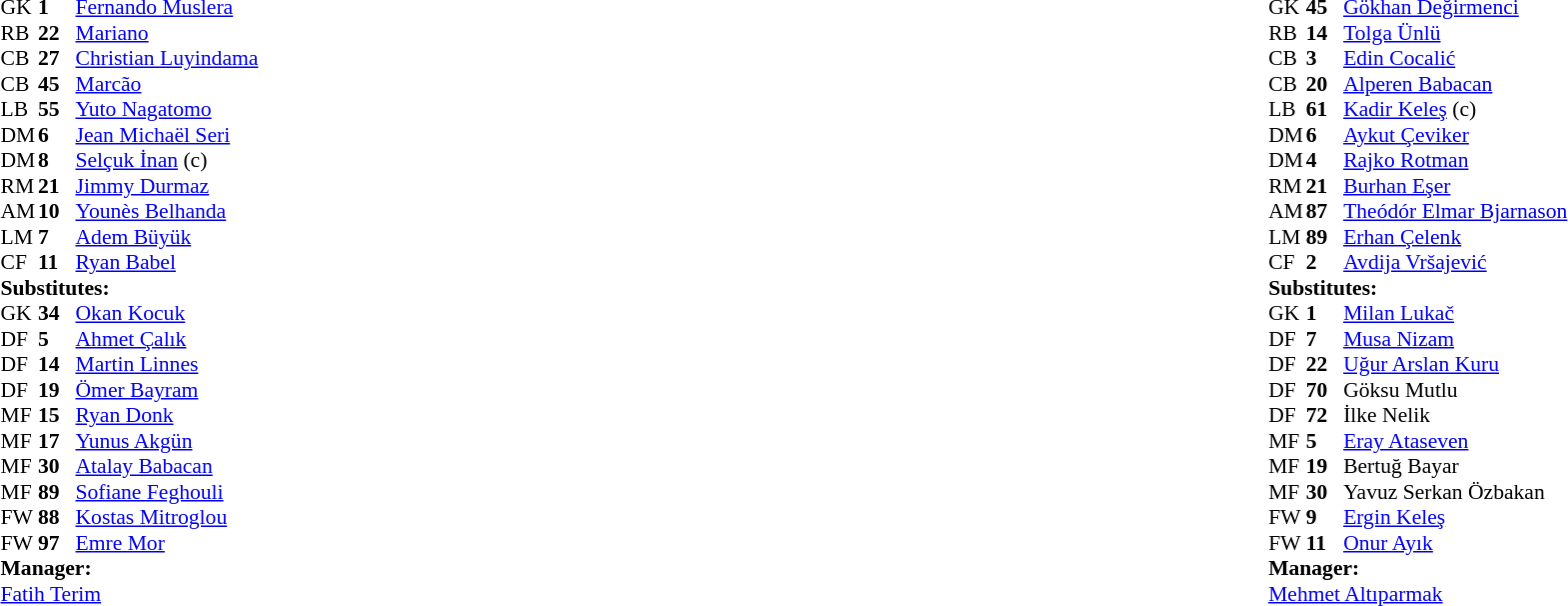<table width="100%">
<tr>
<td valign="top" width="50%"><br><table style="font-size: 90%" cellspacing="0" cellpadding="0">
<tr>
<td colspan="4"></td>
</tr>
<tr>
<th width=25></th>
<th width=25></th>
</tr>
<tr>
<td>GK</td>
<td><strong>1</strong></td>
<td> <a href='#'>Fernando Muslera</a></td>
</tr>
<tr>
<td>RB</td>
<td><strong>22</strong></td>
<td> <a href='#'>Mariano</a></td>
<td></td>
</tr>
<tr>
<td>CB</td>
<td><strong>27</strong></td>
<td> <a href='#'>Christian Luyindama</a></td>
</tr>
<tr>
<td>CB</td>
<td><strong>45</strong></td>
<td> <a href='#'>Marcão</a></td>
</tr>
<tr>
<td>LB</td>
<td><strong>55</strong></td>
<td> <a href='#'>Yuto Nagatomo</a></td>
</tr>
<tr>
<td>DM</td>
<td><strong>6</strong></td>
<td> <a href='#'>Jean Michaël Seri</a></td>
</tr>
<tr>
<td>DM</td>
<td><strong>8</strong></td>
<td> <a href='#'>Selçuk İnan</a> (c)</td>
</tr>
<tr>
<td>RM</td>
<td><strong>21</strong></td>
<td> <a href='#'>Jimmy Durmaz</a></td>
<td></td>
<td></td>
</tr>
<tr>
<td>AM</td>
<td><strong>10</strong></td>
<td> <a href='#'>Younès Belhanda</a></td>
<td></td>
<td></td>
</tr>
<tr>
<td>LM</td>
<td><strong>7</strong></td>
<td> <a href='#'>Adem Büyük</a></td>
<td></td>
<td></td>
</tr>
<tr>
<td>CF</td>
<td><strong>11</strong></td>
<td> <a href='#'>Ryan Babel</a></td>
</tr>
<tr>
<td colspan=3><strong>Substitutes:</strong></td>
</tr>
<tr>
<td>GK</td>
<td><strong>34</strong></td>
<td> <a href='#'>Okan Kocuk</a></td>
</tr>
<tr>
<td>DF</td>
<td><strong>5</strong></td>
<td> <a href='#'>Ahmet Çalık</a></td>
</tr>
<tr>
<td>DF</td>
<td><strong>14</strong></td>
<td> <a href='#'>Martin Linnes</a></td>
</tr>
<tr>
<td>DF</td>
<td><strong>19</strong></td>
<td> <a href='#'>Ömer Bayram</a></td>
</tr>
<tr>
<td>MF</td>
<td><strong>15</strong></td>
<td> <a href='#'>Ryan Donk</a></td>
<td></td>
<td></td>
</tr>
<tr>
<td>MF</td>
<td><strong>17</strong></td>
<td> <a href='#'>Yunus Akgün</a></td>
</tr>
<tr>
<td>MF</td>
<td><strong>30</strong></td>
<td> <a href='#'>Atalay Babacan</a></td>
</tr>
<tr>
<td>MF</td>
<td><strong>89</strong></td>
<td> <a href='#'>Sofiane Feghouli</a></td>
<td></td>
<td></td>
</tr>
<tr>
<td>FW</td>
<td><strong>88</strong></td>
<td> <a href='#'>Kostas Mitroglou</a></td>
</tr>
<tr>
<td>FW</td>
<td><strong>97</strong></td>
<td> <a href='#'>Emre Mor</a></td>
<td></td>
<td></td>
</tr>
<tr>
<td colspan=3><strong>Manager:</strong></td>
</tr>
<tr>
<td colspan=4> <a href='#'>Fatih Terim</a></td>
</tr>
</table>
</td>
<td valign="top"></td>
<td valign="top" width="50%"><br><table style="font-size: 90%" cellspacing="0" cellpadding="0" align=center>
<tr>
<td colspan="4"></td>
</tr>
<tr>
<th width=25></th>
<th width=25></th>
</tr>
<tr>
<td>GK</td>
<td><strong>45</strong></td>
<td> <a href='#'>Gökhan Değirmenci</a></td>
</tr>
<tr>
<td>RB</td>
<td><strong>14</strong></td>
<td> <a href='#'>Tolga Ünlü</a></td>
<td></td>
</tr>
<tr>
<td>CB</td>
<td><strong>3</strong></td>
<td> <a href='#'>Edin Cocalić</a></td>
</tr>
<tr>
<td>CB</td>
<td><strong>20</strong></td>
<td> <a href='#'>Alperen Babacan</a></td>
</tr>
<tr>
<td>LB</td>
<td><strong>61</strong></td>
<td> <a href='#'>Kadir Keleş</a> (c)</td>
</tr>
<tr>
<td>DM</td>
<td><strong>6</strong></td>
<td> <a href='#'>Aykut Çeviker</a></td>
<td></td>
<td></td>
</tr>
<tr>
<td>DM</td>
<td><strong>4</strong></td>
<td> <a href='#'>Rajko Rotman</a></td>
</tr>
<tr>
<td>RM</td>
<td><strong>21</strong></td>
<td> <a href='#'>Burhan Eşer</a></td>
<td></td>
<td></td>
</tr>
<tr>
<td>AM</td>
<td><strong>87</strong></td>
<td> <a href='#'>Theódór Elmar Bjarnason</a></td>
<td></td>
</tr>
<tr>
<td>LM</td>
<td><strong>89</strong></td>
<td> <a href='#'>Erhan Çelenk</a></td>
<td></td>
<td></td>
</tr>
<tr>
<td>CF</td>
<td><strong>2</strong></td>
<td> <a href='#'>Avdija Vršajević</a></td>
</tr>
<tr>
<td colspan=3><strong>Substitutes:</strong></td>
</tr>
<tr>
<td>GK</td>
<td><strong>1</strong></td>
<td> <a href='#'>Milan Lukač</a></td>
</tr>
<tr>
<td>DF</td>
<td><strong>7</strong></td>
<td> <a href='#'>Musa Nizam</a></td>
</tr>
<tr>
<td>DF</td>
<td><strong>22</strong></td>
<td> <a href='#'>Uğur Arslan Kuru</a></td>
</tr>
<tr>
<td>DF</td>
<td><strong>70</strong></td>
<td> Göksu Mutlu</td>
</tr>
<tr>
<td>DF</td>
<td><strong>72</strong></td>
<td> İlke Nelik</td>
</tr>
<tr>
<td>MF</td>
<td><strong>5</strong></td>
<td> <a href='#'>Eray Ataseven</a></td>
<td></td>
<td></td>
</tr>
<tr>
<td>MF</td>
<td><strong>19</strong></td>
<td> Bertuğ Bayar</td>
<td></td>
<td></td>
</tr>
<tr>
<td>MF</td>
<td><strong>30</strong></td>
<td> Yavuz Serkan Özbakan</td>
</tr>
<tr>
<td>FW</td>
<td><strong>9</strong></td>
<td> <a href='#'>Ergin Keleş</a></td>
</tr>
<tr>
<td>FW</td>
<td><strong>11</strong></td>
<td> <a href='#'>Onur Ayık</a></td>
<td></td>
<td></td>
</tr>
<tr>
<td colspan=3><strong>Manager:</strong></td>
</tr>
<tr>
<td colspan=4> <a href='#'>Mehmet Altıparmak</a></td>
</tr>
</table>
</td>
</tr>
</table>
